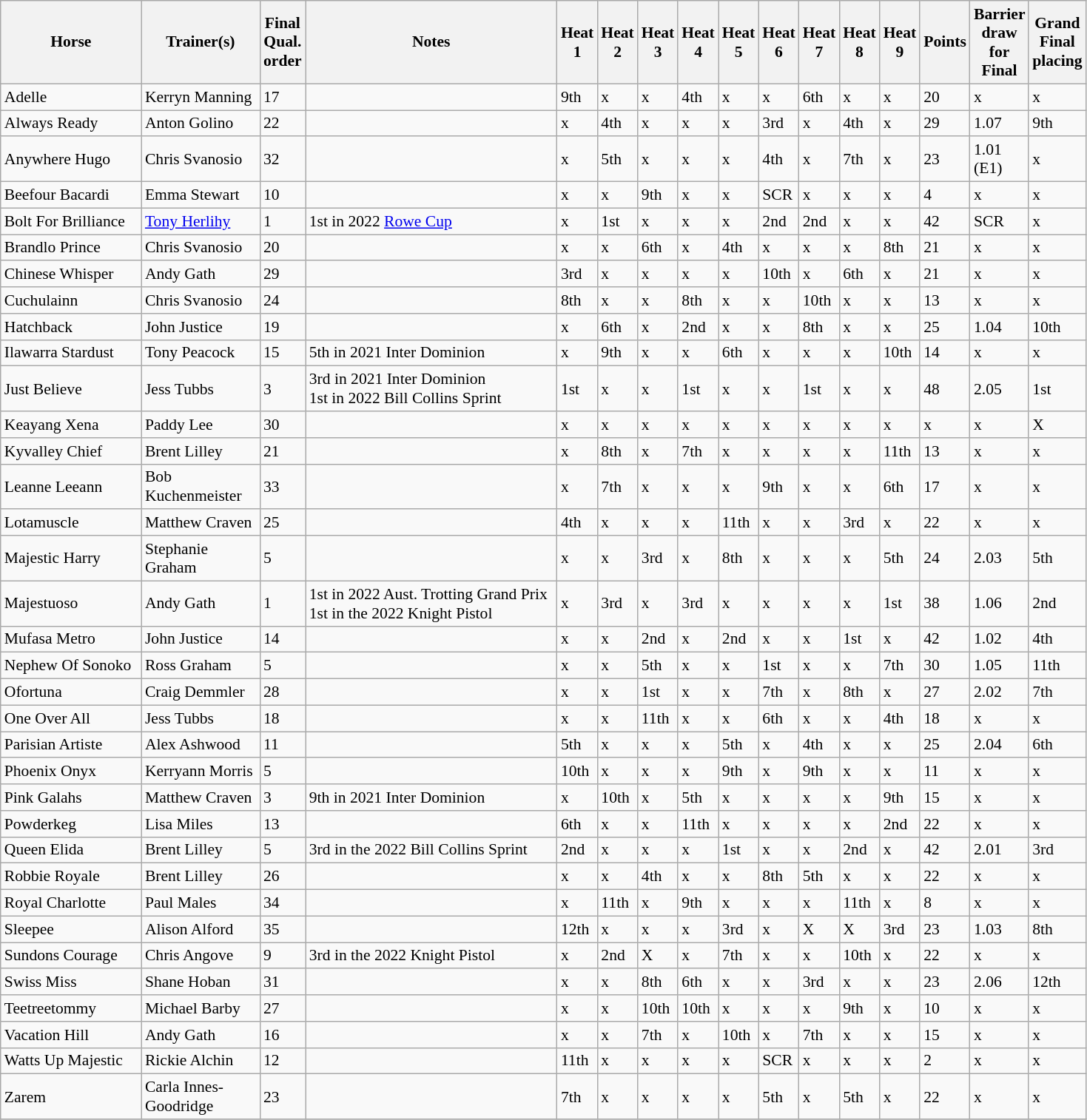<table class="wikitable sortable" style="font-size:90%">
<tr>
<th width="120px">Horse <br></th>
<th width="100px">Trainer(s)<br></th>
<th width="25px">Final Qual. order <br></th>
<th width="220px">Notes<br></th>
<th width="25px">Heat 1<br></th>
<th width="25px">Heat 2<br></th>
<th width="25px">Heat 3<br></th>
<th width="25px">Heat 4<br></th>
<th width="25px">Heat 5<br></th>
<th width="25px">Heat 6<br></th>
<th width="25px">Heat 7<br></th>
<th width="25px">Heat 8<br></th>
<th width="25px">Heat 9<br></th>
<th width="25px">Points<br></th>
<th width="25px">Barrier draw for Final<br></th>
<th width="25px">Grand Final placing</th>
</tr>
<tr>
<td>Adelle</td>
<td>Kerryn Manning</td>
<td>17</td>
<td></td>
<td>9th</td>
<td>x</td>
<td>x</td>
<td>4th</td>
<td>x</td>
<td>x</td>
<td>6th</td>
<td>x</td>
<td>x</td>
<td>20</td>
<td>x</td>
<td>x</td>
</tr>
<tr>
<td>Always Ready</td>
<td>Anton Golino</td>
<td>22</td>
<td></td>
<td>x</td>
<td>4th</td>
<td>x</td>
<td>x</td>
<td>x</td>
<td>3rd</td>
<td>x</td>
<td>4th</td>
<td>x</td>
<td>29</td>
<td>1.07</td>
<td>9th</td>
</tr>
<tr>
<td>Anywhere Hugo</td>
<td>Chris Svanosio</td>
<td>32</td>
<td></td>
<td>x</td>
<td>5th</td>
<td>x</td>
<td>x</td>
<td>x</td>
<td>4th</td>
<td>x</td>
<td>7th</td>
<td>x</td>
<td>23</td>
<td>1.01 (E1)</td>
<td>x</td>
</tr>
<tr>
<td>Beefour Bacardi</td>
<td>Emma Stewart</td>
<td>10</td>
<td></td>
<td>x</td>
<td>x</td>
<td>9th</td>
<td>x</td>
<td>x</td>
<td>SCR</td>
<td>x</td>
<td>x</td>
<td>x</td>
<td>4</td>
<td>x</td>
<td>x</td>
</tr>
<tr>
<td>Bolt For Brilliance</td>
<td><a href='#'>Tony Herlihy</a></td>
<td>1</td>
<td>1st in 2022 <a href='#'>Rowe Cup</a></td>
<td>x</td>
<td>1st</td>
<td>x</td>
<td>x</td>
<td>x</td>
<td>2nd</td>
<td>2nd</td>
<td>x</td>
<td>x</td>
<td>42</td>
<td>SCR</td>
<td>x</td>
</tr>
<tr>
<td>Brandlo Prince</td>
<td>Chris Svanosio</td>
<td>20</td>
<td></td>
<td>x</td>
<td>x</td>
<td>6th</td>
<td>x</td>
<td>4th</td>
<td>x</td>
<td>x</td>
<td>x</td>
<td>8th</td>
<td>21</td>
<td>x</td>
<td>x</td>
</tr>
<tr>
<td>Chinese Whisper</td>
<td>Andy Gath</td>
<td>29</td>
<td></td>
<td>3rd</td>
<td>x</td>
<td>x</td>
<td>x</td>
<td>x</td>
<td>10th</td>
<td>x</td>
<td>6th</td>
<td>x</td>
<td>21</td>
<td>x</td>
<td>x</td>
</tr>
<tr>
<td>Cuchulainn</td>
<td>Chris Svanosio</td>
<td>24</td>
<td></td>
<td>8th</td>
<td>x</td>
<td>x</td>
<td>8th</td>
<td>x</td>
<td>x</td>
<td>10th</td>
<td>x</td>
<td>x</td>
<td>13</td>
<td>x</td>
<td>x</td>
</tr>
<tr>
<td>Hatchback</td>
<td>John Justice</td>
<td>19</td>
<td></td>
<td>x</td>
<td>6th</td>
<td>x</td>
<td>2nd</td>
<td>x</td>
<td>x</td>
<td>8th</td>
<td>x</td>
<td>x</td>
<td>25</td>
<td>1.04</td>
<td>10th</td>
</tr>
<tr>
<td>Ilawarra Stardust</td>
<td>Tony Peacock</td>
<td>15</td>
<td>5th in 2021 Inter Dominion</td>
<td>x</td>
<td>9th</td>
<td>x</td>
<td>x</td>
<td>6th</td>
<td>x</td>
<td>x</td>
<td>x</td>
<td>10th</td>
<td>14</td>
<td>x</td>
<td>x</td>
</tr>
<tr>
<td>Just Believe</td>
<td>Jess Tubbs</td>
<td>3</td>
<td>3rd in 2021 Inter Dominion <br> 1st in 2022 Bill Collins Sprint</td>
<td>1st</td>
<td>x</td>
<td>x</td>
<td>1st</td>
<td>x</td>
<td>x</td>
<td>1st</td>
<td>x</td>
<td>x</td>
<td>48</td>
<td>2.05</td>
<td>1st</td>
</tr>
<tr>
<td>Keayang Xena</td>
<td>Paddy Lee</td>
<td>30</td>
<td></td>
<td>x</td>
<td>x</td>
<td>x</td>
<td>x</td>
<td>x</td>
<td>x</td>
<td>x</td>
<td>x</td>
<td>x</td>
<td>x</td>
<td>x</td>
<td>X</td>
</tr>
<tr>
<td>Kyvalley Chief</td>
<td>Brent Lilley</td>
<td>21</td>
<td></td>
<td>x</td>
<td>8th</td>
<td>x</td>
<td>7th</td>
<td>x</td>
<td>x</td>
<td>x</td>
<td>x</td>
<td>11th</td>
<td>13</td>
<td>x</td>
<td>x</td>
</tr>
<tr>
<td>Leanne Leeann</td>
<td>Bob Kuchenmeister</td>
<td>33</td>
<td></td>
<td>x</td>
<td>7th</td>
<td>x</td>
<td>x</td>
<td>x</td>
<td>9th</td>
<td>x</td>
<td>x</td>
<td>6th</td>
<td>17</td>
<td>x</td>
<td>x</td>
</tr>
<tr>
<td>Lotamuscle</td>
<td>Matthew Craven</td>
<td>25</td>
<td></td>
<td>4th</td>
<td>x</td>
<td>x</td>
<td>x</td>
<td>11th</td>
<td>x</td>
<td>x</td>
<td>3rd</td>
<td>x</td>
<td>22</td>
<td>x</td>
<td>x</td>
</tr>
<tr>
<td>Majestic Harry</td>
<td>Stephanie Graham</td>
<td>5</td>
<td></td>
<td>x</td>
<td>x</td>
<td>3rd</td>
<td>x</td>
<td>8th</td>
<td>x</td>
<td>x</td>
<td>x</td>
<td>5th</td>
<td>24</td>
<td>2.03</td>
<td>5th</td>
</tr>
<tr>
<td>Majestuoso</td>
<td>Andy Gath</td>
<td>1</td>
<td>1st in 2022 Aust. Trotting Grand Prix<br> 1st in the 2022 Knight Pistol</td>
<td>x</td>
<td>3rd</td>
<td>x</td>
<td>3rd</td>
<td>x</td>
<td>x</td>
<td>x</td>
<td>x</td>
<td>1st</td>
<td>38</td>
<td>1.06</td>
<td>2nd</td>
</tr>
<tr>
<td>Mufasa Metro</td>
<td>John Justice</td>
<td>14</td>
<td></td>
<td>x</td>
<td>x</td>
<td>2nd</td>
<td>x</td>
<td>2nd</td>
<td>x</td>
<td>x</td>
<td>1st</td>
<td>x</td>
<td>42</td>
<td>1.02</td>
<td>4th</td>
</tr>
<tr>
<td>Nephew Of Sonoko</td>
<td>Ross Graham</td>
<td>5</td>
<td></td>
<td>x</td>
<td>x</td>
<td>5th</td>
<td>x</td>
<td>x</td>
<td>1st</td>
<td>x</td>
<td>x</td>
<td>7th</td>
<td>30</td>
<td>1.05</td>
<td>11th</td>
</tr>
<tr>
<td>Ofortuna</td>
<td>Craig Demmler</td>
<td>28</td>
<td></td>
<td>x</td>
<td>x</td>
<td>1st</td>
<td>x</td>
<td>x</td>
<td>7th</td>
<td>x</td>
<td>8th</td>
<td>x</td>
<td>27</td>
<td>2.02</td>
<td>7th</td>
</tr>
<tr>
<td>One Over All</td>
<td>Jess Tubbs</td>
<td>18</td>
<td></td>
<td>x</td>
<td>x</td>
<td>11th</td>
<td>x</td>
<td>x</td>
<td>6th</td>
<td>x</td>
<td>x</td>
<td>4th</td>
<td>18</td>
<td>x</td>
<td>x</td>
</tr>
<tr>
<td>Parisian Artiste</td>
<td>Alex Ashwood</td>
<td>11</td>
<td></td>
<td>5th</td>
<td>x</td>
<td>x</td>
<td>x</td>
<td>5th</td>
<td>x</td>
<td>4th</td>
<td>x</td>
<td>x</td>
<td>25</td>
<td>2.04</td>
<td>6th</td>
</tr>
<tr>
<td>Phoenix Onyx</td>
<td>Kerryann Morris</td>
<td>5</td>
<td></td>
<td>10th</td>
<td>x</td>
<td>x</td>
<td>x</td>
<td>9th</td>
<td>x</td>
<td>9th</td>
<td>x</td>
<td>x</td>
<td>11</td>
<td>x</td>
<td>x</td>
</tr>
<tr>
<td>Pink Galahs</td>
<td>Matthew Craven</td>
<td>3</td>
<td>9th in 2021 Inter Dominion</td>
<td>x</td>
<td>10th</td>
<td>x</td>
<td>5th</td>
<td>x</td>
<td>x</td>
<td>x</td>
<td>x</td>
<td>9th</td>
<td>15</td>
<td>x</td>
<td>x</td>
</tr>
<tr>
<td>Powderkeg</td>
<td>Lisa Miles</td>
<td>13</td>
<td></td>
<td>6th</td>
<td>x</td>
<td>x</td>
<td>11th</td>
<td>x</td>
<td>x</td>
<td>x</td>
<td>x</td>
<td>2nd</td>
<td>22</td>
<td>x</td>
<td>x</td>
</tr>
<tr>
<td>Queen Elida</td>
<td>Brent Lilley</td>
<td>5</td>
<td>3rd in the 2022 Bill Collins Sprint</td>
<td>2nd</td>
<td>x</td>
<td>x</td>
<td>x</td>
<td>1st</td>
<td>x</td>
<td>x</td>
<td>2nd</td>
<td>x</td>
<td>42</td>
<td>2.01</td>
<td>3rd</td>
</tr>
<tr>
<td>Robbie Royale</td>
<td>Brent Lilley</td>
<td>26</td>
<td></td>
<td>x</td>
<td>x</td>
<td>4th</td>
<td>x</td>
<td>x</td>
<td>8th</td>
<td>5th</td>
<td>x</td>
<td>x</td>
<td>22</td>
<td>x</td>
<td>x</td>
</tr>
<tr>
<td>Royal Charlotte</td>
<td>Paul Males</td>
<td>34</td>
<td></td>
<td>x</td>
<td>11th</td>
<td>x</td>
<td>9th</td>
<td>x</td>
<td>x</td>
<td>x</td>
<td>11th</td>
<td>x</td>
<td>8</td>
<td>x</td>
<td>x</td>
</tr>
<tr>
<td>Sleepee</td>
<td>Alison Alford</td>
<td>35</td>
<td></td>
<td>12th</td>
<td>x</td>
<td>x</td>
<td>x</td>
<td>3rd</td>
<td>x</td>
<td>X</td>
<td>X</td>
<td>3rd</td>
<td>23</td>
<td>1.03</td>
<td>8th</td>
</tr>
<tr>
<td>Sundons Courage</td>
<td>Chris Angove</td>
<td>9</td>
<td>3rd in the 2022 Knight Pistol</td>
<td>x</td>
<td>2nd</td>
<td>X</td>
<td>x</td>
<td>7th</td>
<td>x</td>
<td>x</td>
<td>10th</td>
<td>x</td>
<td>22</td>
<td>x</td>
<td>x</td>
</tr>
<tr>
<td>Swiss Miss</td>
<td>Shane Hoban</td>
<td>31</td>
<td></td>
<td>x</td>
<td>x</td>
<td>8th</td>
<td>6th</td>
<td>x</td>
<td>x</td>
<td>3rd</td>
<td>x</td>
<td>x</td>
<td>23</td>
<td>2.06</td>
<td>12th</td>
</tr>
<tr>
<td>Teetreetommy</td>
<td>Michael Barby</td>
<td>27</td>
<td></td>
<td>x</td>
<td>x</td>
<td>10th</td>
<td>10th</td>
<td>x</td>
<td>x</td>
<td>x</td>
<td>9th</td>
<td>x</td>
<td>10</td>
<td>x</td>
<td>x</td>
</tr>
<tr>
<td>Vacation Hill</td>
<td>Andy Gath</td>
<td>16</td>
<td></td>
<td>x</td>
<td>x</td>
<td>7th</td>
<td>x</td>
<td>10th</td>
<td>x</td>
<td>7th</td>
<td>x</td>
<td>x</td>
<td>15</td>
<td>x</td>
<td>x</td>
</tr>
<tr>
<td>Watts Up Majestic</td>
<td>Rickie Alchin</td>
<td>12</td>
<td></td>
<td>11th</td>
<td>x</td>
<td>x</td>
<td>x</td>
<td>x</td>
<td>SCR</td>
<td>x</td>
<td>x</td>
<td>x</td>
<td>2</td>
<td>x</td>
<td>x</td>
</tr>
<tr>
<td>Zarem</td>
<td>Carla Innes-Goodridge</td>
<td>23</td>
<td></td>
<td>7th</td>
<td>x</td>
<td>x</td>
<td>x</td>
<td>x</td>
<td>5th</td>
<td>x</td>
<td>5th</td>
<td>x</td>
<td>22</td>
<td>x</td>
<td>x</td>
</tr>
<tr>
</tr>
</table>
